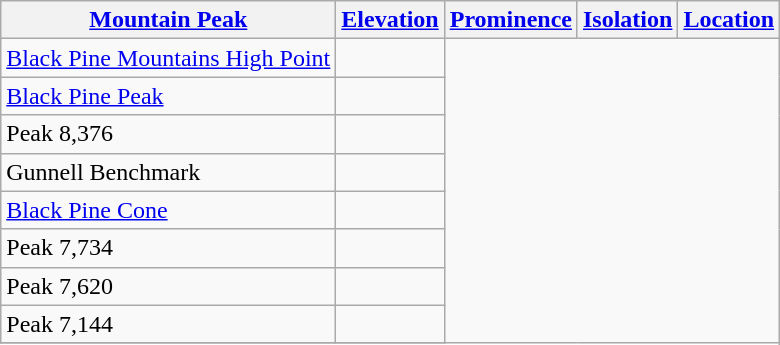<table class="wikitable sortable">
<tr>
<th><a href='#'>Mountain Peak</a></th>
<th><a href='#'>Elevation</a></th>
<th><a href='#'>Prominence</a></th>
<th><a href='#'>Isolation</a></th>
<th><a href='#'>Location</a></th>
</tr>
<tr>
<td><a href='#'>Black Pine Mountains High Point</a><br></td>
<td></td>
</tr>
<tr>
<td><a href='#'>Black Pine Peak</a><br></td>
<td></td>
</tr>
<tr>
<td>Peak 8,376<br></td>
<td></td>
</tr>
<tr>
<td>Gunnell Benchmark<br></td>
<td></td>
</tr>
<tr>
<td><a href='#'>Black Pine Cone</a><br></td>
<td></td>
</tr>
<tr>
<td>Peak 7,734<br></td>
<td></td>
</tr>
<tr>
<td>Peak 7,620<br></td>
<td></td>
</tr>
<tr>
<td>Peak 7,144<br></td>
<td></td>
</tr>
<tr>
</tr>
</table>
